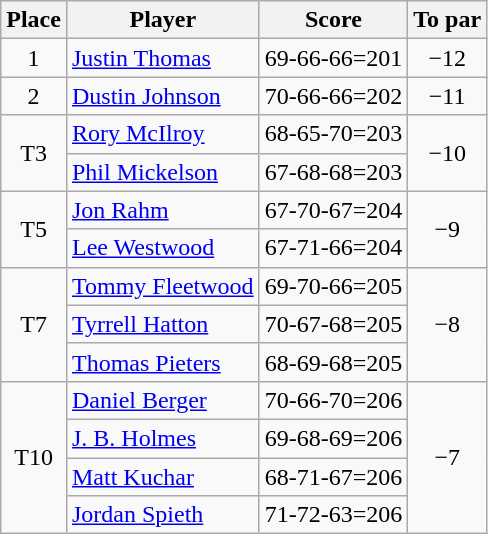<table class="wikitable">
<tr>
<th>Place</th>
<th>Player</th>
<th>Score</th>
<th>To par</th>
</tr>
<tr>
<td align=center>1</td>
<td> <a href='#'>Justin Thomas</a></td>
<td>69-66-66=201</td>
<td align=center>−12</td>
</tr>
<tr>
<td align=center>2</td>
<td> <a href='#'>Dustin Johnson</a></td>
<td>70-66-66=202</td>
<td align=center>−11</td>
</tr>
<tr>
<td rowspan=2 align=center>T3</td>
<td> <a href='#'>Rory McIlroy</a></td>
<td>68-65-70=203</td>
<td rowspan=2 align=center>−10</td>
</tr>
<tr>
<td> <a href='#'>Phil Mickelson</a></td>
<td>67-68-68=203</td>
</tr>
<tr>
<td rowspan=2 align=center>T5</td>
<td> <a href='#'>Jon Rahm</a></td>
<td>67-70-67=204</td>
<td rowspan=2 align=center>−9</td>
</tr>
<tr>
<td> <a href='#'>Lee Westwood</a></td>
<td>67-71-66=204</td>
</tr>
<tr>
<td rowspan=3 align=center>T7</td>
<td> <a href='#'>Tommy Fleetwood</a></td>
<td>69-70-66=205</td>
<td rowspan=3 align=center>−8</td>
</tr>
<tr>
<td> <a href='#'>Tyrrell Hatton</a></td>
<td>70-67-68=205</td>
</tr>
<tr>
<td> <a href='#'>Thomas Pieters</a></td>
<td>68-69-68=205</td>
</tr>
<tr>
<td rowspan=4 align=center>T10</td>
<td> <a href='#'>Daniel Berger</a></td>
<td>70-66-70=206</td>
<td rowspan=4 align=center>−7</td>
</tr>
<tr>
<td> <a href='#'>J. B. Holmes</a></td>
<td>69-68-69=206</td>
</tr>
<tr>
<td> <a href='#'>Matt Kuchar</a></td>
<td>68-71-67=206</td>
</tr>
<tr>
<td> <a href='#'>Jordan Spieth</a></td>
<td>71-72-63=206</td>
</tr>
</table>
